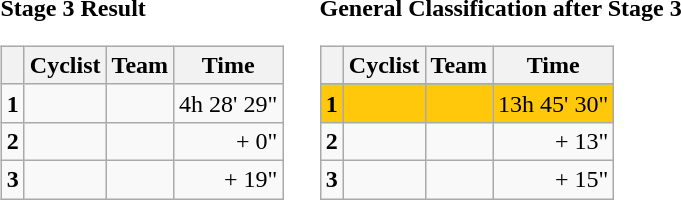<table>
<tr>
<td><strong>Stage 3 Result</strong><br><table class="wikitable">
<tr>
<th></th>
<th>Cyclist</th>
<th>Team</th>
<th>Time</th>
</tr>
<tr>
<td><strong>1</strong></td>
<td></td>
<td></td>
<td align=right>4h 28' 29"</td>
</tr>
<tr>
<td><strong>2</strong></td>
<td></td>
<td></td>
<td align=right>+ 0"</td>
</tr>
<tr>
<td><strong>3</strong></td>
<td></td>
<td></td>
<td align=right>+ 19"</td>
</tr>
</table>
</td>
<td></td>
<td><strong>General Classification after Stage 3</strong><br><table class="wikitable">
<tr>
<th></th>
<th>Cyclist</th>
<th>Team</th>
<th>Time</th>
</tr>
<tr>
</tr>
<tr style="background:#ffc80b">
<td><strong>1</strong></td>
<td></td>
<td></td>
<td align=right>13h 45' 30"</td>
</tr>
<tr>
<td><strong>2</strong></td>
<td></td>
<td></td>
<td align=right>+ 13"</td>
</tr>
<tr>
<td><strong>3</strong></td>
<td></td>
<td></td>
<td align=right>+ 15"</td>
</tr>
</table>
</td>
</tr>
</table>
